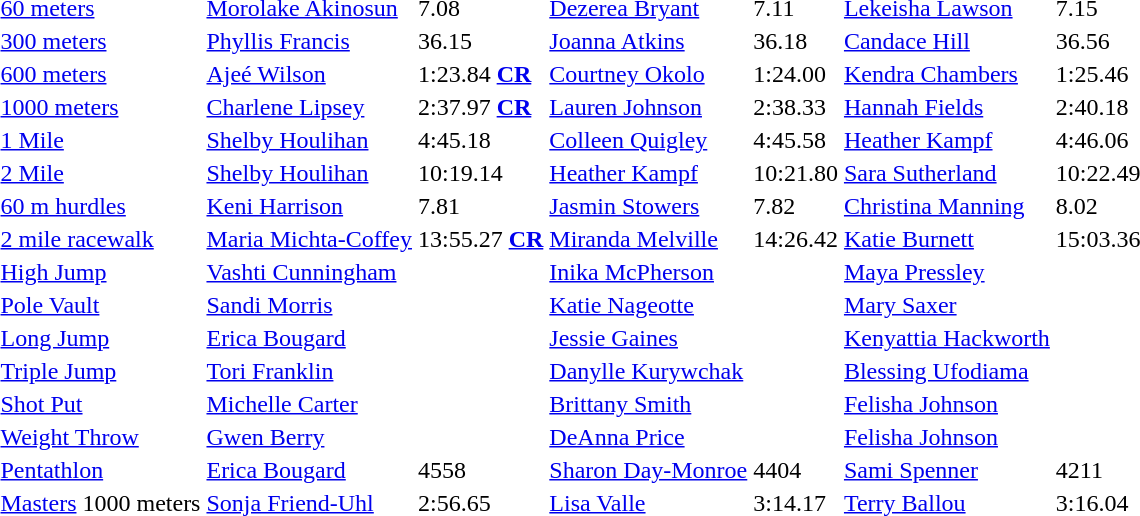<table>
<tr>
<td><a href='#'>60 meters</a></td>
<td><a href='#'>Morolake Akinosun</a></td>
<td>7.08</td>
<td><a href='#'>Dezerea Bryant</a></td>
<td>7.11</td>
<td><a href='#'>Lekeisha Lawson</a></td>
<td>7.15</td>
</tr>
<tr>
<td><a href='#'>300 meters</a></td>
<td><a href='#'>Phyllis Francis</a></td>
<td>36.15</td>
<td><a href='#'>Joanna Atkins</a></td>
<td>36.18</td>
<td><a href='#'>Candace Hill</a></td>
<td>36.56</td>
</tr>
<tr>
<td><a href='#'>600 meters</a></td>
<td><a href='#'>Ajeé Wilson</a></td>
<td>1:23.84 <strong><a href='#'>CR</a></strong></td>
<td><a href='#'>Courtney Okolo</a></td>
<td>1:24.00</td>
<td><a href='#'>Kendra Chambers</a></td>
<td>1:25.46</td>
</tr>
<tr>
<td><a href='#'>1000 meters</a></td>
<td><a href='#'>Charlene Lipsey</a></td>
<td>2:37.97 <strong><a href='#'>CR</a></strong></td>
<td><a href='#'>Lauren Johnson</a></td>
<td>2:38.33</td>
<td><a href='#'>Hannah Fields</a></td>
<td>2:40.18</td>
</tr>
<tr>
<td><a href='#'>1 Mile</a></td>
<td><a href='#'>Shelby Houlihan</a></td>
<td>4:45.18</td>
<td><a href='#'>Colleen Quigley</a></td>
<td>4:45.58</td>
<td><a href='#'>Heather Kampf</a></td>
<td>4:46.06</td>
</tr>
<tr>
<td><a href='#'>2 Mile</a></td>
<td><a href='#'>Shelby Houlihan</a></td>
<td>10:19.14</td>
<td><a href='#'>Heather Kampf</a></td>
<td>10:21.80</td>
<td><a href='#'>Sara Sutherland</a></td>
<td>10:22.49</td>
</tr>
<tr>
<td><a href='#'>60 m hurdles</a></td>
<td><a href='#'>Keni Harrison</a></td>
<td>7.81</td>
<td><a href='#'>Jasmin Stowers</a></td>
<td>7.82</td>
<td><a href='#'>Christina Manning</a></td>
<td>8.02</td>
</tr>
<tr>
<td><a href='#'>2 mile racewalk</a></td>
<td><a href='#'>Maria Michta-Coffey</a></td>
<td>13:55.27 <strong><a href='#'>CR</a></strong></td>
<td><a href='#'>Miranda Melville</a></td>
<td>14:26.42</td>
<td><a href='#'>Katie Burnett</a></td>
<td>15:03.36</td>
</tr>
<tr>
<td><a href='#'>High Jump</a></td>
<td><a href='#'>Vashti Cunningham</a></td>
<td></td>
<td><a href='#'>Inika McPherson</a></td>
<td></td>
<td><a href='#'>Maya Pressley</a></td>
<td></td>
</tr>
<tr>
<td><a href='#'>Pole Vault</a></td>
<td><a href='#'>Sandi Morris</a></td>
<td></td>
<td><a href='#'>Katie Nageotte</a></td>
<td></td>
<td><a href='#'>Mary Saxer</a></td>
<td></td>
</tr>
<tr>
<td><a href='#'>Long Jump</a></td>
<td><a href='#'>Erica Bougard</a></td>
<td></td>
<td><a href='#'>Jessie Gaines</a></td>
<td></td>
<td><a href='#'>Kenyattia Hackworth</a></td>
<td></td>
</tr>
<tr>
<td><a href='#'>Triple Jump</a></td>
<td><a href='#'>Tori Franklin</a></td>
<td></td>
<td><a href='#'>Danylle Kurywchak</a></td>
<td></td>
<td><a href='#'>Blessing Ufodiama</a></td>
<td></td>
</tr>
<tr>
<td><a href='#'>Shot Put</a></td>
<td><a href='#'>Michelle Carter</a></td>
<td></td>
<td><a href='#'>Brittany Smith</a></td>
<td></td>
<td><a href='#'>Felisha Johnson</a></td>
<td></td>
</tr>
<tr>
<td><a href='#'>Weight Throw</a></td>
<td><a href='#'>Gwen Berry</a></td>
<td></td>
<td><a href='#'>DeAnna Price</a></td>
<td></td>
<td><a href='#'>Felisha Johnson</a></td>
<td></td>
</tr>
<tr>
<td><a href='#'>Pentathlon</a></td>
<td><a href='#'>Erica Bougard</a></td>
<td>4558</td>
<td><a href='#'>Sharon Day-Monroe</a></td>
<td>4404</td>
<td><a href='#'>Sami Spenner</a></td>
<td>4211</td>
</tr>
<tr>
<td><a href='#'>Masters</a> 1000 meters</td>
<td><a href='#'>Sonja Friend-Uhl</a></td>
<td>2:56.65</td>
<td><a href='#'>Lisa Valle</a></td>
<td>3:14.17</td>
<td><a href='#'>Terry Ballou</a></td>
<td>3:16.04</td>
</tr>
</table>
